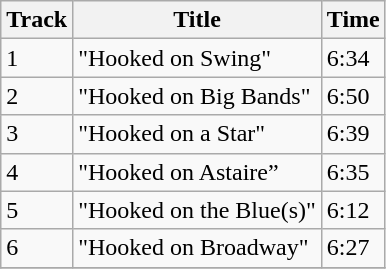<table class="wikitable">
<tr>
<th>Track</th>
<th>Title</th>
<th>Time</th>
</tr>
<tr>
<td>1</td>
<td>"Hooked on Swing"</td>
<td>6:34</td>
</tr>
<tr>
<td>2</td>
<td>"Hooked on Big Bands"</td>
<td>6:50</td>
</tr>
<tr>
<td>3</td>
<td>"Hooked on a Star"</td>
<td>6:39</td>
</tr>
<tr>
<td>4</td>
<td>"Hooked on Astaire”</td>
<td>6:35</td>
</tr>
<tr>
<td>5</td>
<td>"Hooked on the Blue(s)"</td>
<td>6:12</td>
</tr>
<tr>
<td>6</td>
<td>"Hooked on Broadway"</td>
<td>6:27</td>
</tr>
<tr>
</tr>
</table>
